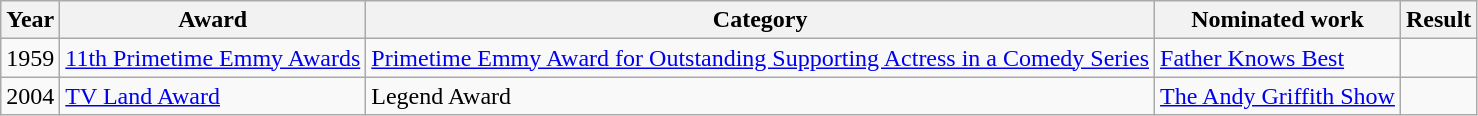<table class="wikitable sortable">
<tr>
<th>Year</th>
<th>Award</th>
<th>Category</th>
<th>Nominated work</th>
<th class="wikitable unsortable">Result</th>
</tr>
<tr>
<td>1959</td>
<td><a href='#'>11th Primetime Emmy Awards</a></td>
<td><a href='#'>Primetime Emmy Award for Outstanding Supporting Actress in a Comedy Series</a></td>
<td><a href='#'>Father Knows Best</a></td>
<td></td>
</tr>
<tr>
<td>2004</td>
<td><a href='#'>TV Land Award</a></td>
<td>Legend Award</td>
<td><a href='#'>The Andy Griffith Show</a></td>
<td></td>
</tr>
</table>
